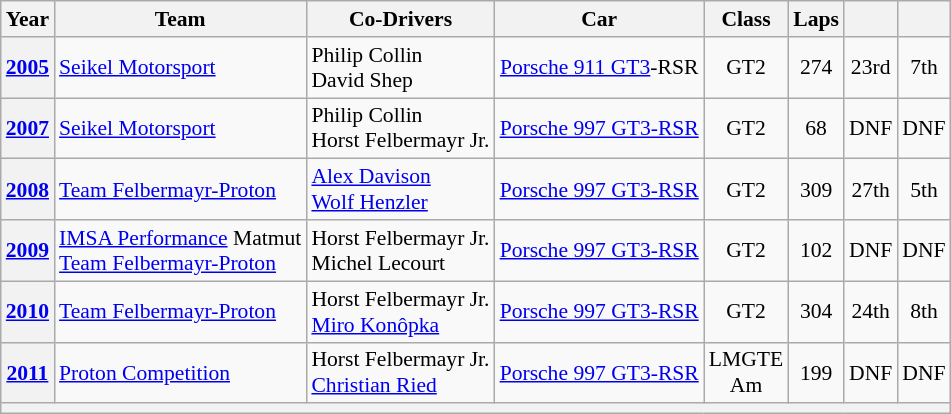<table class="wikitable" style="text-align:center; font-size:90%">
<tr>
<th>Year</th>
<th>Team</th>
<th>Co-Drivers</th>
<th>Car</th>
<th>Class</th>
<th>Laps</th>
<th></th>
<th></th>
</tr>
<tr>
<th><a href='#'>2005</a></th>
<td align="left"> <a href='#'>Seikel Motorsport</a></td>
<td align="left"> Philip Collin<br> David Shep</td>
<td><a href='#'>Porsche 911 GT3</a>-RSR</td>
<td>GT2</td>
<td>274</td>
<td>23rd</td>
<td>7th</td>
</tr>
<tr>
<th><a href='#'>2007</a></th>
<td align="left"> <a href='#'>Seikel Motorsport</a></td>
<td align="left"> Philip Collin<br> Horst Felbermayr Jr.</td>
<td><a href='#'>Porsche 997 GT3-RSR</a></td>
<td>GT2</td>
<td>68</td>
<td>DNF</td>
<td>DNF</td>
</tr>
<tr>
<th><a href='#'>2008</a></th>
<td align="left"> <a href='#'>Team Felbermayr-Proton</a></td>
<td align="left"> <a href='#'>Alex Davison</a><br> <a href='#'>Wolf Henzler</a></td>
<td><a href='#'>Porsche 997 GT3-RSR</a></td>
<td>GT2</td>
<td>309</td>
<td>27th</td>
<td>5th</td>
</tr>
<tr>
<th><a href='#'>2009</a></th>
<td align="left"> <a href='#'>IMSA Performance</a> Matmut<br> <a href='#'>Team Felbermayr-Proton</a></td>
<td align="left"> Horst Felbermayr Jr.<br> Michel Lecourt</td>
<td><a href='#'>Porsche 997 GT3-RSR</a></td>
<td>GT2</td>
<td>102</td>
<td>DNF</td>
<td>DNF</td>
</tr>
<tr>
<th><a href='#'>2010</a></th>
<td align="left"> <a href='#'>Team Felbermayr-Proton</a></td>
<td align="left"> Horst Felbermayr Jr.<br> <a href='#'>Miro Konôpka</a></td>
<td><a href='#'>Porsche 997 GT3-RSR</a></td>
<td>GT2</td>
<td>304</td>
<td>24th</td>
<td>8th</td>
</tr>
<tr>
<th><a href='#'>2011</a></th>
<td align="left"> <a href='#'>Proton Competition</a></td>
<td align="left"> Horst Felbermayr Jr.<br> <a href='#'>Christian Ried</a></td>
<td><a href='#'>Porsche 997 GT3-RSR</a></td>
<td>LMGTE<br>Am</td>
<td>199</td>
<td>DNF</td>
<td>DNF</td>
</tr>
<tr>
<th colspan="8"></th>
</tr>
</table>
